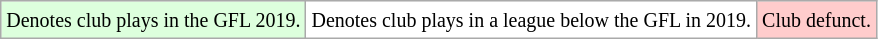<table class="wikitable" align="center">
<tr>
<td style="background:#ddffdd"><small>Denotes club plays in the GFL 2019.</small></td>
<td style="background:#FFFFFF"><small>Denotes club plays in a league below the GFL in 2019.</small></td>
<td style="background:#ffcccc"><small>Club defunct.</small></td>
</tr>
</table>
